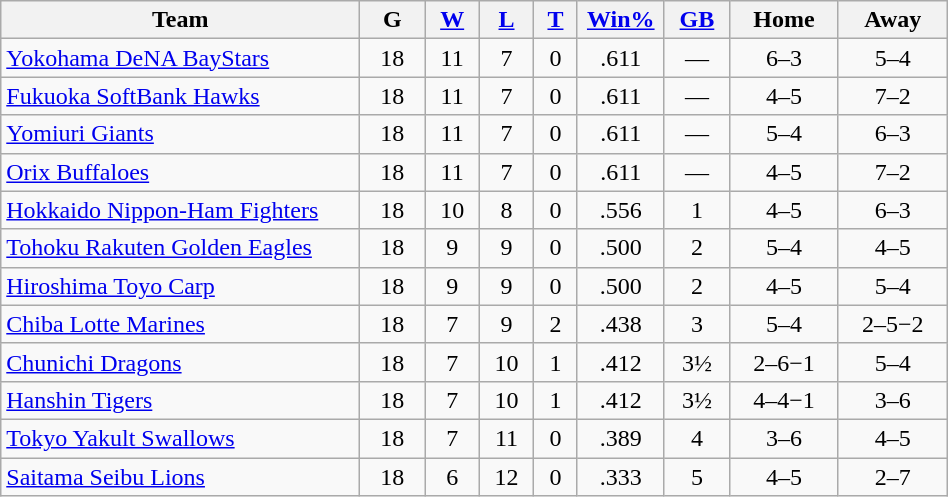<table class="wikitable" width="50%" style="text-align:center;">
<tr>
<th width="33%">Team</th>
<th width="6%">G</th>
<th width="5%"><a href='#'>W</a></th>
<th width="5%"><a href='#'>L</a></th>
<th width="4%"><a href='#'>T</a></th>
<th width="6%"><a href='#'>Win%</a></th>
<th width="6%"><a href='#'>GB</a></th>
<th width="10%">Home</th>
<th width="10%">Away</th>
</tr>
<tr>
<td style="text-align:left;"><a href='#'>Yokohama DeNA BayStars</a></td>
<td>18</td>
<td>11</td>
<td>7</td>
<td>0</td>
<td>.611</td>
<td>—</td>
<td>6–3</td>
<td>5–4</td>
</tr>
<tr>
<td style="text-align:left;"><a href='#'>Fukuoka SoftBank Hawks</a></td>
<td>18</td>
<td>11</td>
<td>7</td>
<td>0</td>
<td>.611</td>
<td>—</td>
<td>4–5</td>
<td>7–2</td>
</tr>
<tr>
<td style="text-align:left;"><a href='#'>Yomiuri Giants</a></td>
<td>18</td>
<td>11</td>
<td>7</td>
<td>0</td>
<td>.611</td>
<td>—</td>
<td>5–4</td>
<td>6–3</td>
</tr>
<tr>
<td style="text-align:left;"><a href='#'>Orix Buffaloes</a></td>
<td>18</td>
<td>11</td>
<td>7</td>
<td>0</td>
<td>.611</td>
<td>—</td>
<td>4–5</td>
<td>7–2</td>
</tr>
<tr>
<td style="text-align:left;"><a href='#'>Hokkaido Nippon-Ham Fighters</a></td>
<td>18</td>
<td>10</td>
<td>8</td>
<td>0</td>
<td>.556</td>
<td>1</td>
<td>4–5</td>
<td>6–3</td>
</tr>
<tr>
<td style="text-align:left;"><a href='#'>Tohoku Rakuten Golden Eagles</a></td>
<td>18</td>
<td>9</td>
<td>9</td>
<td>0</td>
<td>.500</td>
<td>2</td>
<td>5–4</td>
<td>4–5</td>
</tr>
<tr>
<td style="text-align:left;"><a href='#'>Hiroshima Toyo Carp</a></td>
<td>18</td>
<td>9</td>
<td>9</td>
<td>0</td>
<td>.500</td>
<td>2</td>
<td>4–5</td>
<td>5–4</td>
</tr>
<tr>
<td style="text-align:left;"><a href='#'>Chiba Lotte Marines</a></td>
<td>18</td>
<td>7</td>
<td>9</td>
<td>2</td>
<td>.438</td>
<td>3</td>
<td>5–4</td>
<td>2–5−2</td>
</tr>
<tr>
<td style="text-align:left;"><a href='#'>Chunichi Dragons</a></td>
<td>18</td>
<td>7</td>
<td>10</td>
<td>1</td>
<td>.412</td>
<td>3½</td>
<td>2–6−1</td>
<td>5–4</td>
</tr>
<tr>
<td style="text-align:left;"><a href='#'>Hanshin Tigers</a></td>
<td>18</td>
<td>7</td>
<td>10</td>
<td>1</td>
<td>.412</td>
<td>3½</td>
<td>4–4−1</td>
<td>3–6</td>
</tr>
<tr>
<td style="text-align:left;"><a href='#'>Tokyo Yakult Swallows</a></td>
<td>18</td>
<td>7</td>
<td>11</td>
<td>0</td>
<td>.389</td>
<td>4</td>
<td>3–6</td>
<td>4–5</td>
</tr>
<tr>
<td style="text-align:left;"><a href='#'>Saitama Seibu Lions</a></td>
<td>18</td>
<td>6</td>
<td>12</td>
<td>0</td>
<td>.333</td>
<td>5</td>
<td>4–5</td>
<td>2–7</td>
</tr>
</table>
